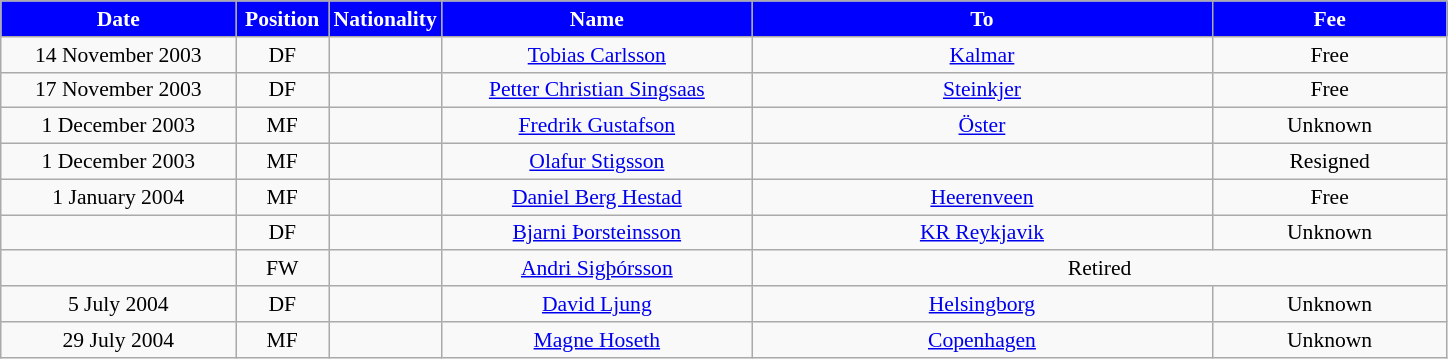<table class="wikitable"  style="text-align:center; font-size:90%; ">
<tr>
<th style="background:#00f; color:white; width:150px;">Date</th>
<th style="background:#00f; color:white; width:55px;">Position</th>
<th style="background:#00f; color:white; width:55px;">Nationality</th>
<th style="background:#00f; color:white; width:200px;">Name</th>
<th style="background:#00f; color:white; width:300px;">To</th>
<th style="background:#00f; color:white; width:150px;">Fee</th>
</tr>
<tr>
<td>14 November 2003</td>
<td>DF</td>
<td></td>
<td><a href='#'>Tobias Carlsson</a></td>
<td> <a href='#'>Kalmar</a></td>
<td>Free</td>
</tr>
<tr>
<td>17 November 2003</td>
<td>DF</td>
<td></td>
<td><a href='#'>Petter Christian Singsaas</a></td>
<td> <a href='#'>Steinkjer</a></td>
<td>Free</td>
</tr>
<tr>
<td>1 December 2003</td>
<td>MF</td>
<td></td>
<td><a href='#'>Fredrik Gustafson</a></td>
<td> <a href='#'>Öster</a></td>
<td>Unknown</td>
</tr>
<tr>
<td>1 December 2003</td>
<td>MF</td>
<td></td>
<td><a href='#'>Olafur Stigsson</a></td>
<td></td>
<td>Resigned</td>
</tr>
<tr>
<td>1 January 2004</td>
<td>MF</td>
<td></td>
<td><a href='#'>Daniel Berg Hestad</a></td>
<td> <a href='#'>Heerenveen</a></td>
<td>Free</td>
</tr>
<tr>
<td></td>
<td>DF</td>
<td></td>
<td><a href='#'>Bjarni Þorsteinsson</a></td>
<td> <a href='#'>KR Reykjavik</a></td>
<td>Unknown</td>
</tr>
<tr>
<td></td>
<td>FW</td>
<td></td>
<td><a href='#'>Andri Sigþórsson</a></td>
<td colspan="2">Retired</td>
</tr>
<tr>
<td>5 July 2004</td>
<td>DF</td>
<td></td>
<td><a href='#'>David Ljung</a></td>
<td> <a href='#'>Helsingborg</a></td>
<td>Unknown</td>
</tr>
<tr>
<td>29 July 2004</td>
<td>MF</td>
<td></td>
<td><a href='#'>Magne Hoseth</a></td>
<td> <a href='#'>Copenhagen</a></td>
<td>Unknown</td>
</tr>
</table>
